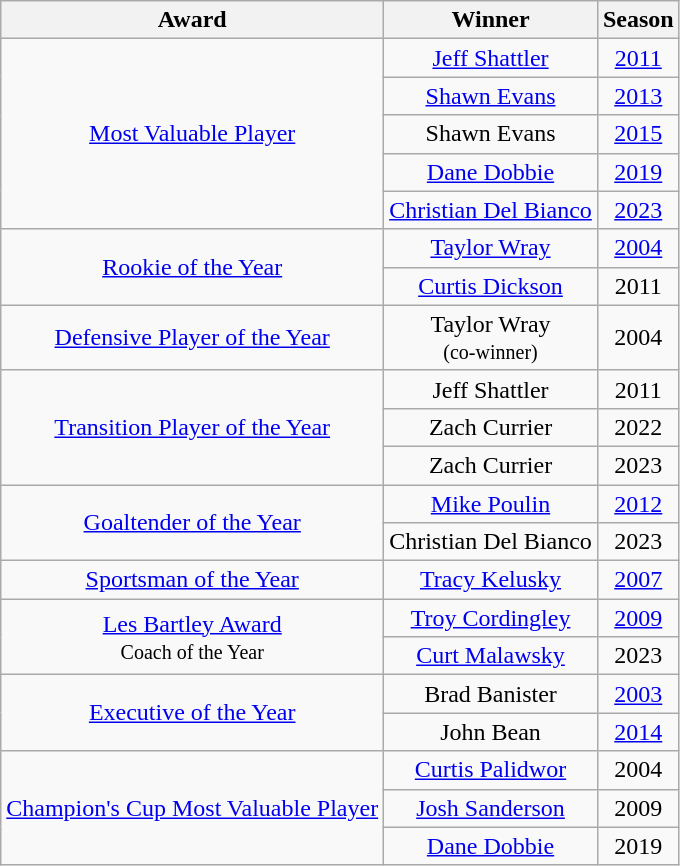<table class="wikitable" style="text-align:center;">
<tr>
<th>Award</th>
<th>Winner</th>
<th>Season</th>
</tr>
<tr>
<td rowspan="5"><a href='#'>Most Valuable Player</a></td>
<td><a href='#'>Jeff Shattler</a></td>
<td><a href='#'>2011</a></td>
</tr>
<tr>
<td><a href='#'>Shawn Evans</a></td>
<td><a href='#'>2013</a></td>
</tr>
<tr>
<td>Shawn Evans</td>
<td><a href='#'>2015</a></td>
</tr>
<tr>
<td><a href='#'>Dane Dobbie</a></td>
<td><a href='#'>2019</a></td>
</tr>
<tr>
<td><a href='#'>Christian Del Bianco</a></td>
<td><a href='#'>2023</a></td>
</tr>
<tr>
<td rowspan="2"><a href='#'>Rookie of the Year</a></td>
<td><a href='#'>Taylor Wray</a></td>
<td><a href='#'>2004</a></td>
</tr>
<tr>
<td><a href='#'>Curtis Dickson</a></td>
<td>2011</td>
</tr>
<tr>
<td><a href='#'>Defensive Player of the Year</a></td>
<td>Taylor Wray<br><small>(co-winner)</small></td>
<td>2004</td>
</tr>
<tr>
<td rowspan="3"><a href='#'>Transition Player of the Year</a></td>
<td>Jeff Shattler</td>
<td>2011</td>
</tr>
<tr>
<td>Zach Currier</td>
<td>2022</td>
</tr>
<tr>
<td>Zach Currier</td>
<td>2023</td>
</tr>
<tr>
<td rowspan="2"><a href='#'>Goaltender of the Year</a></td>
<td><a href='#'>Mike Poulin</a></td>
<td><a href='#'>2012</a></td>
</tr>
<tr>
<td>Christian Del Bianco</td>
<td>2023</td>
</tr>
<tr>
<td><a href='#'>Sportsman of the Year</a></td>
<td><a href='#'>Tracy Kelusky</a></td>
<td><a href='#'>2007</a></td>
</tr>
<tr>
<td rowspan="2"><a href='#'>Les Bartley Award</a><br><small>Coach of the Year</small></td>
<td><a href='#'>Troy Cordingley</a></td>
<td><a href='#'>2009</a></td>
</tr>
<tr>
<td><a href='#'>Curt Malawsky</a></td>
<td>2023</td>
</tr>
<tr>
<td rowspan="2"><a href='#'>Executive of the Year</a></td>
<td>Brad Banister</td>
<td><a href='#'>2003</a></td>
</tr>
<tr>
<td>John Bean</td>
<td><a href='#'>2014</a></td>
</tr>
<tr>
<td rowspan="3"><a href='#'>Champion's Cup Most Valuable Player</a></td>
<td><a href='#'>Curtis Palidwor</a></td>
<td>2004</td>
</tr>
<tr>
<td><a href='#'>Josh Sanderson</a></td>
<td>2009</td>
</tr>
<tr>
<td><a href='#'>Dane Dobbie</a></td>
<td>2019</td>
</tr>
</table>
